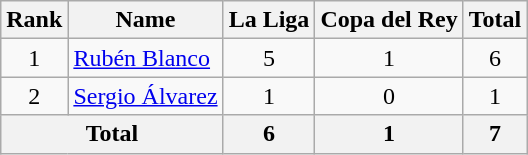<table class="wikitable" style="text-align: center;">
<tr>
<th>Rank</th>
<th>Name</th>
<th>La Liga</th>
<th>Copa del Rey</th>
<th>Total</th>
</tr>
<tr>
<td>1</td>
<td align=left> <a href='#'>Rubén Blanco</a></td>
<td>5</td>
<td>1</td>
<td>6</td>
</tr>
<tr>
<td>2</td>
<td align=left> <a href='#'>Sergio Álvarez</a></td>
<td>1</td>
<td>0</td>
<td>1</td>
</tr>
<tr>
<th colspan=2>Total</th>
<th>6</th>
<th>1</th>
<th>7</th>
</tr>
</table>
